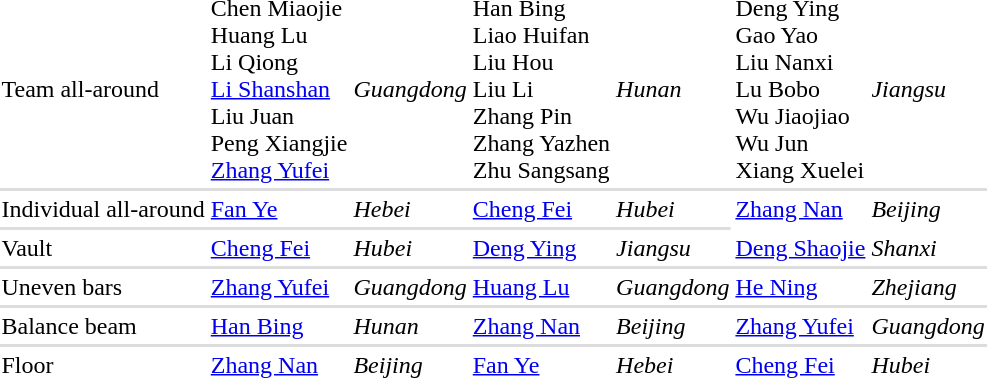<table>
<tr>
<td>Team all-around</td>
<td>Chen Miaojie<br>Huang Lu<br>Li Qiong<br><a href='#'>Li Shanshan</a><br>Liu Juan<br>Peng Xiangjie<br><a href='#'>Zhang Yufei</a></td>
<td><em>Guangdong</em></td>
<td>Han Bing<br>Liao Huifan<br>Liu Hou<br>Liu Li<br>Zhang Pin<br>Zhang Yazhen<br>Zhu Sangsang</td>
<td><em>Hunan</em></td>
<td>Deng Ying<br>Gao Yao<br>Liu Nanxi<br>Lu Bobo<br>Wu Jiaojiao<br>Wu Jun<br>Xiang Xuelei</td>
<td><em>Jiangsu</em></td>
</tr>
<tr bgcolor=#DDDDDD>
<td colspan=12></td>
</tr>
<tr>
<td>Individual all-around</td>
<td><a href='#'>Fan Ye</a></td>
<td><em>Hebei</em></td>
<td><a href='#'>Cheng Fei</a></td>
<td><em>Hubei</em></td>
<td><a href='#'>Zhang Nan</a></td>
<td><em>Beijing</em></td>
</tr>
<tr bgcolor=#DDDDDD>
<td colspan=5></td>
</tr>
<tr>
<td>Vault</td>
<td><a href='#'>Cheng Fei</a></td>
<td><em>Hubei</em></td>
<td><a href='#'>Deng Ying</a></td>
<td><em>Jiangsu</em></td>
<td><a href='#'>Deng Shaojie</a></td>
<td><em>Shanxi</em></td>
</tr>
<tr bgcolor=#DDDDDD>
<td colspan=12></td>
</tr>
<tr>
<td>Uneven bars</td>
<td><a href='#'>Zhang Yufei</a></td>
<td><em>Guangdong</em></td>
<td><a href='#'>Huang Lu</a></td>
<td><em>Guangdong</em></td>
<td><a href='#'>He Ning</a></td>
<td><em>Zhejiang</em></td>
</tr>
<tr bgcolor=#DDDDDD>
<td colspan=12></td>
</tr>
<tr>
<td>Balance beam</td>
<td><a href='#'>Han Bing</a></td>
<td><em>Hunan</em></td>
<td><a href='#'>Zhang Nan</a></td>
<td><em>Beijing</em></td>
<td><a href='#'>Zhang Yufei</a></td>
<td><em>Guangdong</em></td>
</tr>
<tr bgcolor=#DDDDDD>
<td colspan=12></td>
</tr>
<tr>
<td>Floor</td>
<td><a href='#'>Zhang Nan</a></td>
<td><em>Beijing</em></td>
<td><a href='#'>Fan Ye</a></td>
<td><em>Hebei</em></td>
<td><a href='#'>Cheng Fei</a></td>
<td><em>Hubei</em></td>
</tr>
</table>
